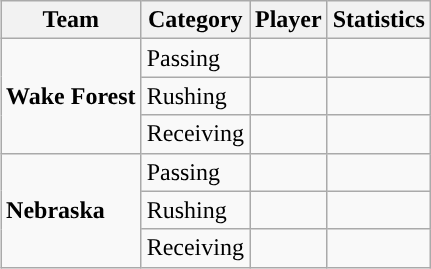<table class="wikitable" style="float: right;">
<tr>
<th>Team</th>
<th>Category</th>
<th>Player</th>
<th>Statistics</th>
</tr>
<tr>
<td rowspan=3><strong>Wake Forest</strong></td>
<td>Passing</td>
<td></td>
<td></td>
</tr>
<tr>
<td>Rushing</td>
<td></td>
<td></td>
</tr>
<tr>
<td>Receiving</td>
<td></td>
<td></td>
</tr>
<tr>
<td rowspan=3><strong>Nebraska</strong></td>
<td>Passing</td>
<td></td>
<td></td>
</tr>
<tr>
<td>Rushing</td>
<td></td>
<td></td>
</tr>
<tr>
<td>Receiving</td>
<td></td>
<td></td>
</tr>
</table>
